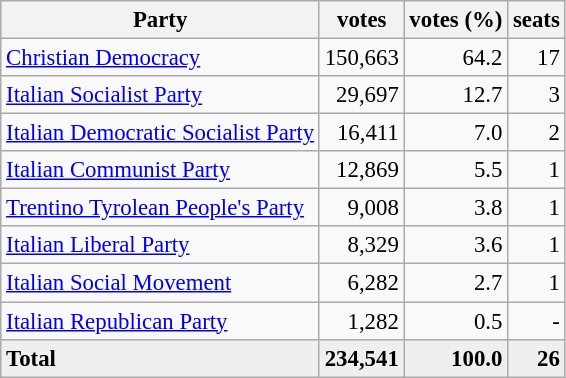<table class="wikitable" style="font-size:95%; text-align:right;">
<tr>
<th>Party</th>
<th>votes</th>
<th>votes (%)</th>
<th>seats</th>
</tr>
<tr>
<td align=left><a href='#'>Christian Democracy</a></td>
<td>150,663</td>
<td>64.2</td>
<td>17</td>
</tr>
<tr>
<td align=left><a href='#'>Italian Socialist Party</a></td>
<td>29,697</td>
<td>12.7</td>
<td>3</td>
</tr>
<tr>
<td align=left><a href='#'>Italian Democratic Socialist Party</a></td>
<td>16,411</td>
<td>7.0</td>
<td>2</td>
</tr>
<tr>
<td align=left><a href='#'>Italian Communist Party</a></td>
<td>12,869</td>
<td>5.5</td>
<td>1</td>
</tr>
<tr>
<td align=left><a href='#'>Trentino Tyrolean People's Party</a></td>
<td>9,008</td>
<td>3.8</td>
<td>1</td>
</tr>
<tr>
<td align=left><a href='#'>Italian Liberal Party</a></td>
<td>8,329</td>
<td>3.6</td>
<td>1</td>
</tr>
<tr>
<td align=left><a href='#'>Italian Social Movement</a></td>
<td>6,282</td>
<td>2.7</td>
<td>1</td>
</tr>
<tr>
<td align=left><a href='#'>Italian Republican Party</a></td>
<td>1,282</td>
<td>0.5</td>
<td>-</td>
</tr>
<tr bgcolor="EFEFEF">
<td align=left><strong>Total</strong></td>
<td><strong>234,541</strong></td>
<td><strong>100.0</strong></td>
<td><strong>26</strong></td>
</tr>
</table>
